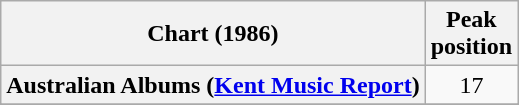<table class="wikitable sortable plainrowheaders" style="text-align:center">
<tr>
<th>Chart (1986)</th>
<th>Peak<br>position</th>
</tr>
<tr>
<th scope="row">Australian Albums (<a href='#'>Kent Music Report</a>)</th>
<td>17</td>
</tr>
<tr>
</tr>
<tr>
</tr>
<tr>
</tr>
<tr>
</tr>
<tr>
</tr>
<tr>
</tr>
<tr>
</tr>
<tr>
</tr>
</table>
